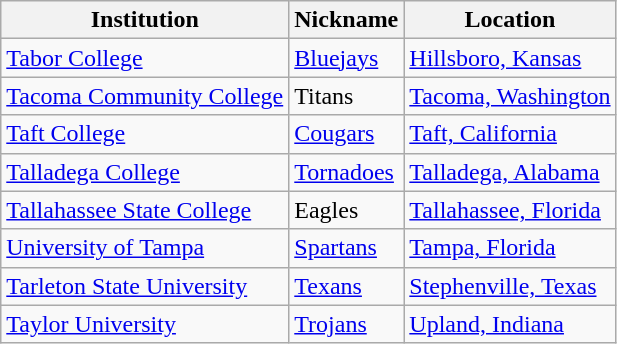<table class="wikitable">
<tr>
<th>Institution</th>
<th>Nickname</th>
<th>Location</th>
</tr>
<tr>
<td><a href='#'>Tabor College</a></td>
<td><a href='#'>Bluejays</a></td>
<td><a href='#'>Hillsboro, Kansas</a></td>
</tr>
<tr>
<td><a href='#'>Tacoma Community College</a></td>
<td>Titans</td>
<td><a href='#'>Tacoma, Washington</a></td>
</tr>
<tr>
<td><a href='#'>Taft College</a></td>
<td><a href='#'>Cougars</a></td>
<td><a href='#'>Taft, California</a></td>
</tr>
<tr>
<td><a href='#'>Talladega College</a></td>
<td><a href='#'>Tornadoes</a></td>
<td><a href='#'>Talladega, Alabama</a></td>
</tr>
<tr>
<td><a href='#'>Tallahassee State College</a></td>
<td>Eagles</td>
<td><a href='#'>Tallahassee, Florida</a></td>
</tr>
<tr>
<td><a href='#'>University of Tampa</a></td>
<td><a href='#'>Spartans</a></td>
<td><a href='#'>Tampa, Florida</a></td>
</tr>
<tr>
<td><a href='#'>Tarleton State University</a></td>
<td><a href='#'>Texans</a></td>
<td><a href='#'>Stephenville, Texas</a></td>
</tr>
<tr>
<td><a href='#'>Taylor University</a></td>
<td><a href='#'>Trojans</a></td>
<td><a href='#'>Upland, Indiana</a></td>
</tr>
</table>
